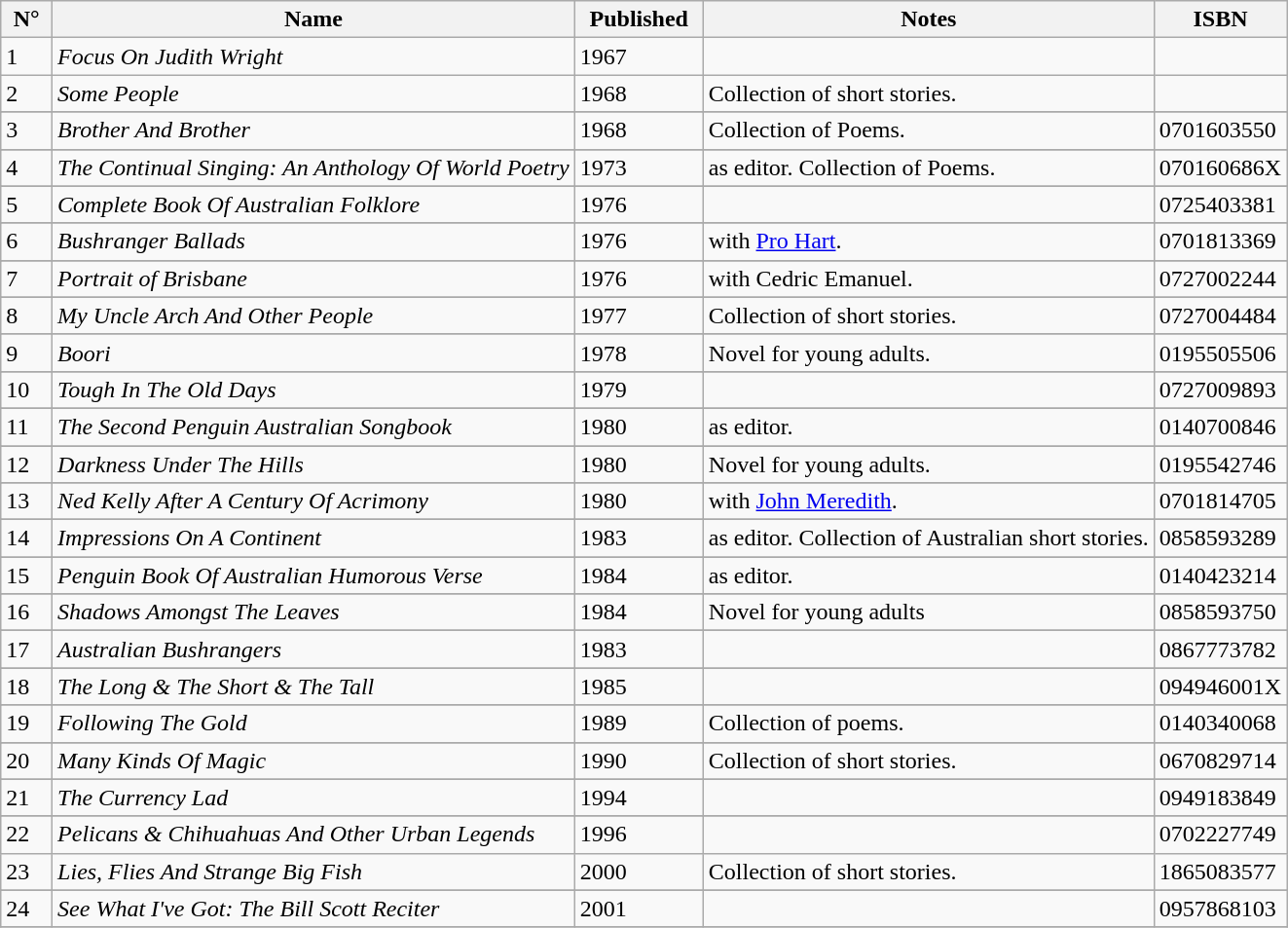<table class="wikitable sortable" id="noveltable" border="1">
<tr>
<th width=4%>N°</th>
<th>Name</th>
<th width=10%>Published</th>
<th>Notes</th>
<th>ISBN</th>
</tr>
<tr align="left">
<td>1</td>
<td><em>Focus On Judith Wright</em></td>
<td>1967</td>
<td></td>
<td></td>
</tr>
<tr>
<td>2</td>
<td><em>Some People</em></td>
<td>1968</td>
<td>Collection of short stories.</td>
<td></td>
</tr>
<tr>
</tr>
<tr>
<td>3</td>
<td><em>Brother And Brother</em></td>
<td>1968</td>
<td>Collection of Poems.</td>
<td>0701603550</td>
</tr>
<tr>
</tr>
<tr>
<td>4</td>
<td><em>The Continual Singing: An Anthology Of World Poetry</em></td>
<td>1973</td>
<td>as editor. Collection of Poems.</td>
<td>070160686X</td>
</tr>
<tr>
</tr>
<tr>
<td>5</td>
<td><em>Complete Book Of Australian Folklore</em></td>
<td>1976</td>
<td></td>
<td>0725403381</td>
</tr>
<tr>
</tr>
<tr>
<td>6</td>
<td><em>Bushranger Ballads</em></td>
<td>1976</td>
<td>with <a href='#'>Pro Hart</a>.</td>
<td>0701813369</td>
</tr>
<tr>
</tr>
<tr>
<td>7</td>
<td><em>Portrait of Brisbane</em></td>
<td>1976</td>
<td>with Cedric Emanuel.</td>
<td>0727002244</td>
</tr>
<tr>
</tr>
<tr>
<td>8</td>
<td><em>My Uncle Arch And Other People</em></td>
<td>1977</td>
<td>Collection of short stories.</td>
<td>0727004484</td>
</tr>
<tr>
</tr>
<tr>
<td>9</td>
<td><em>Boori</em></td>
<td>1978</td>
<td>Novel for young adults.</td>
<td>0195505506</td>
</tr>
<tr>
</tr>
<tr>
<td>10</td>
<td><em>Tough In The Old Days</em></td>
<td>1979</td>
<td></td>
<td>0727009893</td>
</tr>
<tr>
</tr>
<tr>
<td>11</td>
<td><em>The Second Penguin Australian Songbook</em></td>
<td>1980</td>
<td>as editor.</td>
<td>0140700846</td>
</tr>
<tr>
</tr>
<tr>
<td>12</td>
<td><em>Darkness Under The Hills</em></td>
<td>1980</td>
<td>Novel for young adults.</td>
<td>0195542746</td>
</tr>
<tr>
</tr>
<tr>
<td>13</td>
<td><em>Ned Kelly After A Century Of Acrimony</em></td>
<td>1980</td>
<td>with <a href='#'>John Meredith</a>.</td>
<td>0701814705</td>
</tr>
<tr>
</tr>
<tr>
<td>14</td>
<td><em>Impressions On A Continent</em></td>
<td>1983</td>
<td>as editor. Collection of Australian short stories.</td>
<td>0858593289</td>
</tr>
<tr>
</tr>
<tr>
<td>15</td>
<td><em>Penguin Book Of Australian Humorous Verse</em></td>
<td>1984</td>
<td>as editor.</td>
<td>0140423214</td>
</tr>
<tr>
</tr>
<tr>
<td>16</td>
<td><em>Shadows Amongst The Leaves</em></td>
<td>1984</td>
<td>Novel for young adults</td>
<td>0858593750</td>
</tr>
<tr>
</tr>
<tr>
<td>17</td>
<td><em>Australian Bushrangers</em></td>
<td>1983</td>
<td></td>
<td>0867773782</td>
</tr>
<tr>
</tr>
<tr>
<td>18</td>
<td><em>The Long & The Short & The Tall</em></td>
<td>1985</td>
<td></td>
<td>094946001X</td>
</tr>
<tr>
</tr>
<tr>
<td>19</td>
<td><em>Following The Gold</em></td>
<td>1989</td>
<td>Collection of poems.</td>
<td>0140340068</td>
</tr>
<tr>
</tr>
<tr>
<td>20</td>
<td><em>Many Kinds Of Magic</em></td>
<td>1990</td>
<td>Collection of short stories.</td>
<td>0670829714</td>
</tr>
<tr>
</tr>
<tr>
<td>21</td>
<td><em>The Currency Lad</em></td>
<td>1994</td>
<td></td>
<td>0949183849</td>
</tr>
<tr>
</tr>
<tr>
<td>22</td>
<td><em>Pelicans & Chihuahuas And Other Urban Legends</em></td>
<td>1996</td>
<td></td>
<td>0702227749</td>
</tr>
<tr>
<td>23</td>
<td><em>Lies, Flies And Strange Big Fish</em></td>
<td>2000</td>
<td>Collection of short stories.</td>
<td>1865083577</td>
</tr>
<tr>
</tr>
<tr>
<td>24</td>
<td><em>See What I've Got: The Bill Scott Reciter</em></td>
<td>2001</td>
<td></td>
<td>0957868103</td>
</tr>
<tr>
</tr>
</table>
